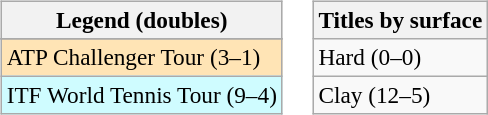<table>
<tr valign=top>
<td><br><table class=wikitable style=font-size:97%>
<tr>
<th>Legend (doubles)</th>
</tr>
<tr bgcolor=e5d1cb>
</tr>
<tr bgcolor=moccasin>
<td>ATP Challenger Tour (3–1)</td>
</tr>
<tr bgcolor=cffcff>
<td>ITF World Tennis Tour (9–4)</td>
</tr>
</table>
</td>
<td><br><table class=wikitable style=font-size:97%>
<tr>
<th>Titles by surface</th>
</tr>
<tr>
<td>Hard (0–0)</td>
</tr>
<tr>
<td>Clay (12–5)</td>
</tr>
</table>
</td>
</tr>
</table>
